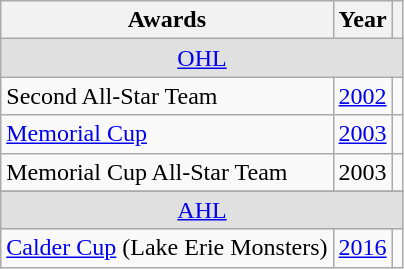<table class="wikitable">
<tr>
<th>Awards</th>
<th>Year</th>
<th></th>
</tr>
<tr ALIGN="center" bgcolor="#e0e0e0">
<td colspan="3"><a href='#'>OHL</a></td>
</tr>
<tr>
<td>Second All-Star Team</td>
<td><a href='#'>2002</a></td>
<td></td>
</tr>
<tr>
<td><a href='#'>Memorial Cup</a></td>
<td><a href='#'>2003</a></td>
<td></td>
</tr>
<tr>
<td>Memorial Cup All-Star Team</td>
<td>2003</td>
<td></td>
</tr>
<tr>
</tr>
<tr ALIGN="center" bgcolor="#e0e0e0">
<td colspan="3"><a href='#'>AHL</a></td>
</tr>
<tr>
<td><a href='#'>Calder Cup</a> (Lake Erie Monsters)</td>
<td><a href='#'>2016</a></td>
<td></td>
</tr>
</table>
